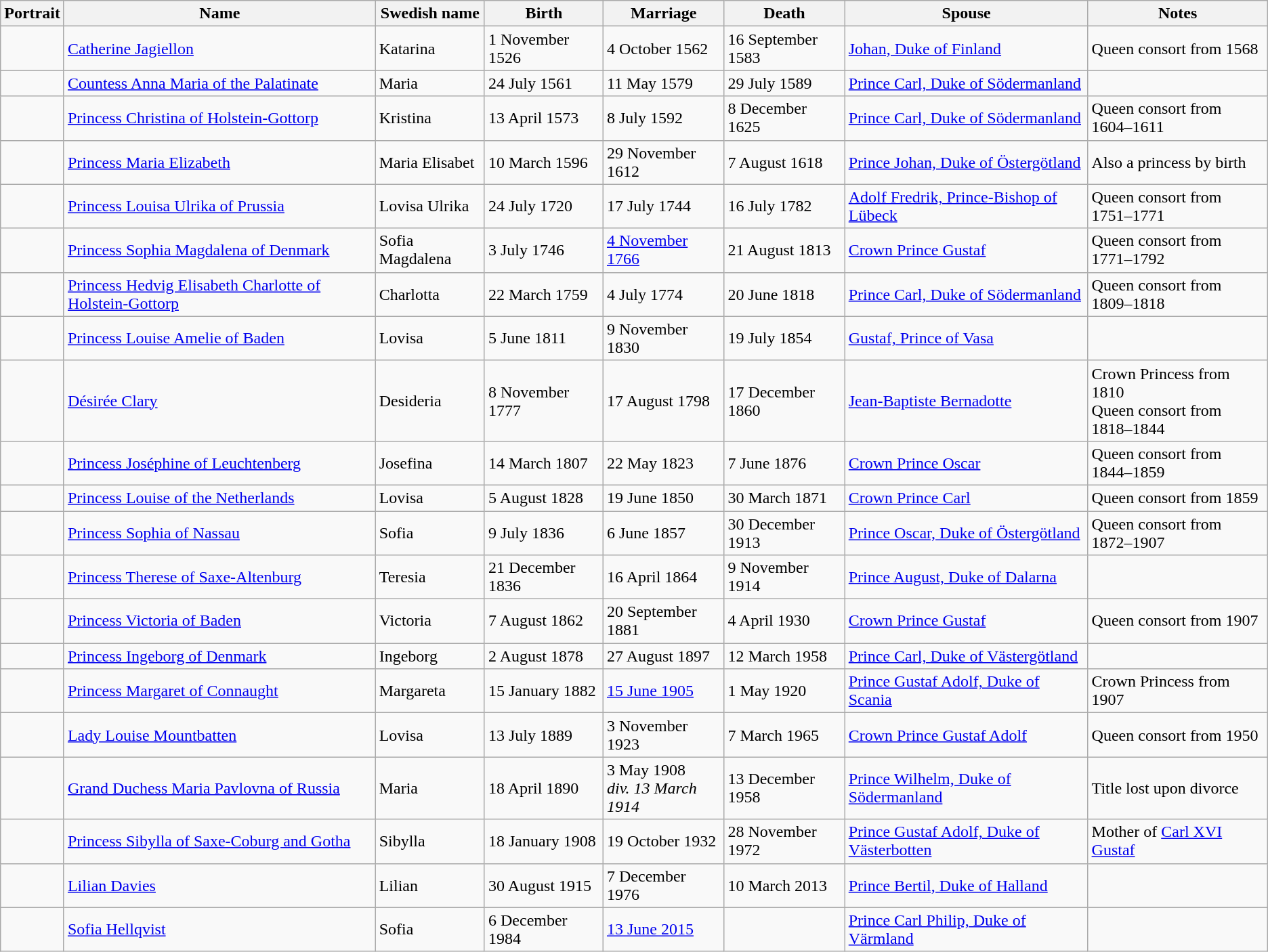<table class="wikitable">
<tr>
<th>Portrait</th>
<th>Name</th>
<th>Swedish name</th>
<th>Birth</th>
<th>Marriage</th>
<th>Death</th>
<th>Spouse</th>
<th>Notes</th>
</tr>
<tr>
<td></td>
<td><a href='#'>Catherine Jagiellon</a></td>
<td>Katarina</td>
<td>1 November 1526</td>
<td>4 October 1562</td>
<td>16 September 1583</td>
<td><a href='#'>Johan, Duke of Finland</a></td>
<td>Queen consort from 1568</td>
</tr>
<tr>
<td></td>
<td><a href='#'>Countess Anna Maria of the Palatinate</a></td>
<td>Maria</td>
<td>24 July 1561</td>
<td>11 May 1579</td>
<td>29 July 1589</td>
<td><a href='#'>Prince Carl, Duke of Södermanland</a></td>
<td></td>
</tr>
<tr>
<td></td>
<td><a href='#'>Princess Christina of Holstein-Gottorp</a></td>
<td>Kristina</td>
<td>13 April 1573</td>
<td>8 July 1592</td>
<td>8 December 1625</td>
<td><a href='#'>Prince Carl, Duke of Södermanland</a></td>
<td>Queen consort from 1604–1611</td>
</tr>
<tr>
<td></td>
<td><a href='#'>Princess Maria Elizabeth</a></td>
<td>Maria Elisabet</td>
<td>10 March 1596</td>
<td>29 November 1612</td>
<td>7 August 1618</td>
<td><a href='#'>Prince Johan, Duke of Östergötland</a></td>
<td>Also a princess by birth</td>
</tr>
<tr>
<td></td>
<td><a href='#'>Princess Louisa Ulrika of Prussia</a></td>
<td>Lovisa Ulrika</td>
<td>24 July 1720</td>
<td>17 July 1744</td>
<td>16 July 1782</td>
<td><a href='#'>Adolf Fredrik, Prince-Bishop of Lübeck</a></td>
<td>Queen consort from 1751–1771</td>
</tr>
<tr>
<td></td>
<td><a href='#'>Princess Sophia Magdalena of Denmark</a></td>
<td>Sofia Magdalena</td>
<td>3 July 1746</td>
<td><a href='#'>4 November 1766</a></td>
<td>21 August 1813</td>
<td><a href='#'>Crown Prince Gustaf</a></td>
<td>Queen consort from 1771–1792</td>
</tr>
<tr>
<td></td>
<td><a href='#'>Princess Hedvig Elisabeth Charlotte of Holstein-Gottorp</a></td>
<td>Charlotta</td>
<td>22 March 1759</td>
<td>4 July 1774</td>
<td>20 June 1818</td>
<td><a href='#'>Prince Carl, Duke of Södermanland</a></td>
<td>Queen consort from 1809–1818</td>
</tr>
<tr>
<td></td>
<td><a href='#'>Princess Louise Amelie of Baden</a></td>
<td>Lovisa</td>
<td>5 June 1811</td>
<td>9 November 1830</td>
<td>19 July 1854</td>
<td><a href='#'>Gustaf, Prince of Vasa</a></td>
<td></td>
</tr>
<tr>
<td></td>
<td><a href='#'>Désirée Clary</a></td>
<td>Desideria</td>
<td>8 November 1777</td>
<td>17 August 1798</td>
<td>17 December 1860</td>
<td><a href='#'>Jean-Baptiste Bernadotte</a></td>
<td>Crown Princess from 1810<br>Queen consort from 1818–1844</td>
</tr>
<tr>
<td></td>
<td><a href='#'>Princess Joséphine of Leuchtenberg</a></td>
<td>Josefina</td>
<td>14 March 1807</td>
<td>22 May 1823</td>
<td>7 June 1876</td>
<td><a href='#'>Crown Prince Oscar</a></td>
<td>Queen consort from 1844–1859</td>
</tr>
<tr>
<td></td>
<td><a href='#'>Princess Louise of the Netherlands</a></td>
<td>Lovisa</td>
<td>5 August 1828</td>
<td>19 June 1850</td>
<td>30 March 1871</td>
<td><a href='#'>Crown Prince Carl</a></td>
<td>Queen consort from 1859</td>
</tr>
<tr>
<td></td>
<td><a href='#'>Princess Sophia of Nassau</a></td>
<td>Sofia</td>
<td>9 July 1836</td>
<td>6 June 1857</td>
<td>30 December 1913</td>
<td><a href='#'>Prince Oscar, Duke of Östergötland</a></td>
<td>Queen consort from 1872–1907</td>
</tr>
<tr>
<td></td>
<td><a href='#'>Princess Therese of Saxe-Altenburg</a></td>
<td>Teresia</td>
<td>21 December 1836</td>
<td>16 April 1864</td>
<td>9 November 1914</td>
<td><a href='#'>Prince August, Duke of Dalarna</a></td>
<td></td>
</tr>
<tr>
<td></td>
<td><a href='#'>Princess Victoria of Baden</a></td>
<td>Victoria</td>
<td>7 August 1862</td>
<td>20 September 1881</td>
<td>4 April 1930</td>
<td><a href='#'>Crown Prince Gustaf</a></td>
<td>Queen consort from 1907</td>
</tr>
<tr>
<td></td>
<td><a href='#'>Princess Ingeborg of Denmark</a></td>
<td>Ingeborg</td>
<td>2 August 1878</td>
<td>27 August 1897</td>
<td>12 March 1958</td>
<td><a href='#'>Prince Carl, Duke of Västergötland</a></td>
<td></td>
</tr>
<tr>
<td></td>
<td><a href='#'>Princess Margaret of Connaught</a></td>
<td>Margareta</td>
<td>15 January 1882</td>
<td><a href='#'>15 June 1905</a></td>
<td>1 May 1920</td>
<td><a href='#'>Prince Gustaf Adolf, Duke of Scania</a></td>
<td>Crown Princess from 1907</td>
</tr>
<tr>
<td></td>
<td><a href='#'>Lady Louise Mountbatten</a></td>
<td>Lovisa</td>
<td>13 July 1889</td>
<td>3 November 1923</td>
<td>7 March 1965</td>
<td><a href='#'>Crown Prince Gustaf Adolf</a></td>
<td>Queen consort from 1950</td>
</tr>
<tr>
<td></td>
<td><a href='#'>Grand Duchess Maria Pavlovna of Russia</a></td>
<td>Maria</td>
<td>18 April 1890</td>
<td>3 May 1908<br><em>div. 13 March 1914</em></td>
<td>13 December 1958</td>
<td><a href='#'>Prince Wilhelm, Duke of Södermanland</a></td>
<td>Title lost upon divorce</td>
</tr>
<tr>
<td></td>
<td><a href='#'>Princess Sibylla of Saxe-Coburg and Gotha</a></td>
<td>Sibylla</td>
<td>18 January 1908</td>
<td>19 October 1932</td>
<td>28 November 1972</td>
<td><a href='#'>Prince Gustaf Adolf, Duke of Västerbotten</a></td>
<td>Mother of <a href='#'>Carl XVI Gustaf</a></td>
</tr>
<tr>
<td></td>
<td><a href='#'>Lilian Davies</a></td>
<td>Lilian</td>
<td>30 August 1915</td>
<td>7 December 1976</td>
<td>10 March 2013</td>
<td><a href='#'>Prince Bertil, Duke of Halland</a></td>
<td></td>
</tr>
<tr>
<td></td>
<td><a href='#'>Sofia Hellqvist</a></td>
<td>Sofia</td>
<td>6 December 1984</td>
<td><a href='#'>13 June 2015</a></td>
<td></td>
<td><a href='#'>Prince Carl Philip, Duke of Värmland</a></td>
<td></td>
</tr>
</table>
